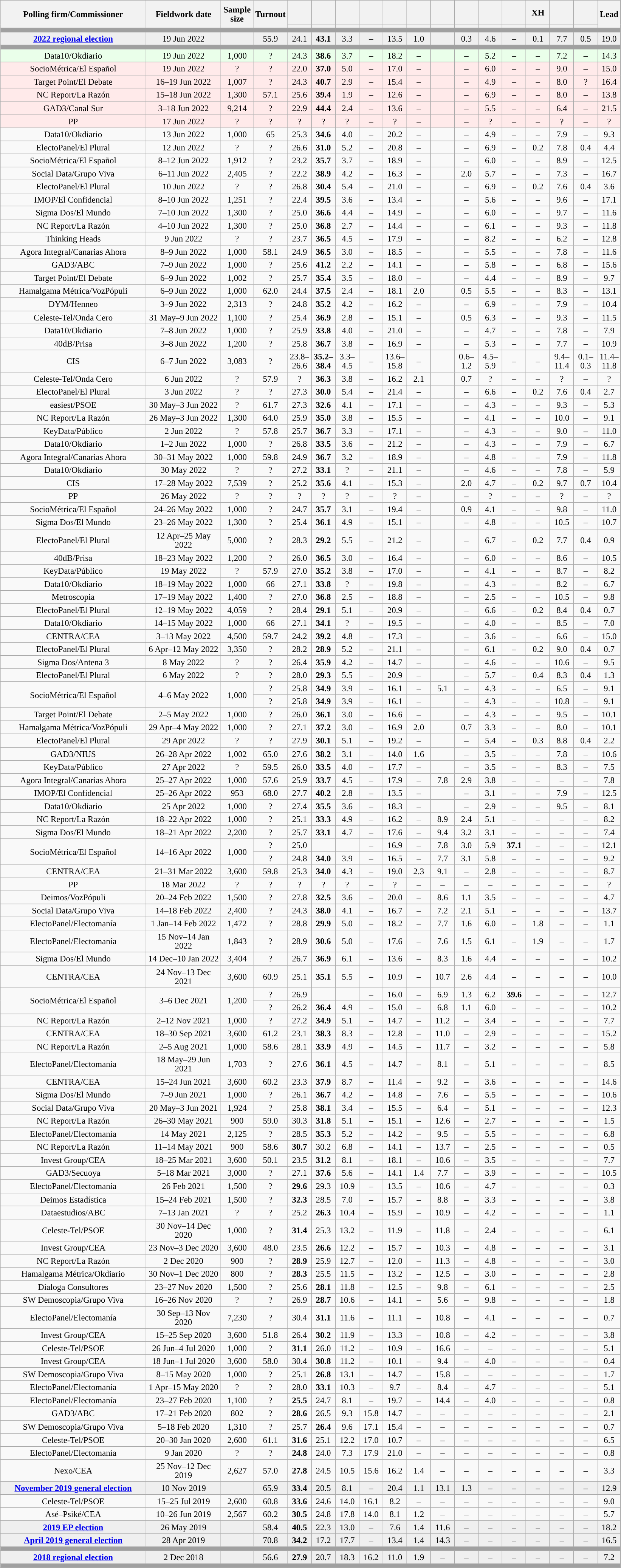<table class="wikitable collapsible collapsed" style="text-align:center; font-size:95%; line-height:16px;">
<tr style="height:42px;">
<th style="width:250px;" rowspan="2">Polling firm/Commissioner</th>
<th style="width:125px;" rowspan="2">Fieldwork date</th>
<th style="width:50px;" rowspan="2">Sample size</th>
<th style="width:45px;" rowspan="2">Turnout</th>
<th style="width:35px;"></th>
<th style="width:35px;"></th>
<th style="width:35px;"></th>
<th style="width:35px;"></th>
<th style="width:35px;"></th>
<th style="width:35px;"></th>
<th style="width:35px;"></th>
<th style="width:35px;"></th>
<th style="width:35px;"></th>
<th style="width:35px;"></th>
<th style="width:35px;">XH</th>
<th style="width:35px;"></th>
<th style="width:35px;"></th>
<th style="width:30px;" rowspan="2">Lead</th>
</tr>
<tr>
<th style="color:inherit;background:"></th>
<th style="color:inherit;background:"></th>
<th style="color:inherit;background:"></th>
<th style="color:inherit;background:"></th>
<th style="color:inherit;background:"></th>
<th style="color:inherit;background:"></th>
<th style="color:inherit;background:"></th>
<th style="color:inherit;background:"></th>
<th style="color:inherit;background:"></th>
<th style="color:inherit;background:"></th>
<th style="color:inherit;background:"></th>
<th style="color:inherit;background:"></th>
<th style="color:inherit;background:"></th>
</tr>
<tr>
<td colspan="18" style="background:#A0A0A0"></td>
</tr>
<tr style="background:#EFEFEF;">
<td><strong><a href='#'>2022 regional election</a></strong></td>
<td>19 Jun 2022</td>
<td></td>
<td>55.9</td>
<td>24.1<br></td>
<td><strong>43.1</strong><br></td>
<td>3.3<br></td>
<td>–</td>
<td>13.5<br></td>
<td>1.0<br></td>
<td></td>
<td>0.3<br></td>
<td>4.6<br></td>
<td>–</td>
<td>0.1<br></td>
<td>7.7<br></td>
<td>0.5<br></td>
<td style="background:">19.0</td>
</tr>
<tr>
<td colspan="18" style="background:#A0A0A0"></td>
</tr>
<tr style="background:#EAFFEA;">
<td>Data10/Okdiario</td>
<td>19 Jun 2022</td>
<td>1,000</td>
<td>?</td>
<td>24.3<br></td>
<td><strong>38.6</strong><br></td>
<td>3.7<br></td>
<td>–</td>
<td>18.2<br></td>
<td>–</td>
<td></td>
<td>–</td>
<td>5.2<br></td>
<td>–</td>
<td>–</td>
<td>7.2<br></td>
<td>–</td>
<td style="background:">14.3</td>
</tr>
<tr style="background:#FFEAEA;">
<td>SocioMétrica/El Español</td>
<td>19 Jun 2022</td>
<td>?</td>
<td>?</td>
<td>22.0<br></td>
<td><strong>37.0</strong><br></td>
<td>5.0<br></td>
<td>–</td>
<td>17.0<br></td>
<td>–</td>
<td></td>
<td>–</td>
<td>6.0<br></td>
<td>–</td>
<td>–</td>
<td>9.0<br></td>
<td>–</td>
<td style="background:">15.0</td>
</tr>
<tr style="background:#FFEAEA;">
<td>Target Point/El Debate</td>
<td>16–19 Jun 2022</td>
<td>1,007</td>
<td>?</td>
<td>24.3<br></td>
<td><strong>40.7</strong><br></td>
<td>2.9<br></td>
<td>–</td>
<td>15.4<br></td>
<td>–</td>
<td></td>
<td>–</td>
<td>4.9<br></td>
<td>–</td>
<td>–</td>
<td>8.0<br></td>
<td>?<br></td>
<td style="background:">16.4</td>
</tr>
<tr style="background:#FFEAEA;">
<td>NC Report/La Razón</td>
<td>15–18 Jun 2022</td>
<td>1,300</td>
<td>57.1</td>
<td>25.6<br></td>
<td><strong>39.4</strong><br></td>
<td>1.9<br></td>
<td>–</td>
<td>12.6<br></td>
<td>–</td>
<td></td>
<td>–</td>
<td>6.9<br></td>
<td>–</td>
<td>–</td>
<td>8.0<br></td>
<td>–</td>
<td style="background:">13.8</td>
</tr>
<tr style="background:#FFEAEA;">
<td>GAD3/Canal Sur</td>
<td>3–18 Jun 2022</td>
<td>9,214</td>
<td>?</td>
<td>22.9<br></td>
<td><strong>44.4</strong><br></td>
<td>2.4<br></td>
<td>–</td>
<td>13.6<br></td>
<td>–</td>
<td></td>
<td>–</td>
<td>5.5<br></td>
<td>–</td>
<td>–</td>
<td>6.4<br></td>
<td>–</td>
<td style="background:">21.5</td>
</tr>
<tr style="background:#FFEAEA;">
<td>PP</td>
<td>17 Jun 2022</td>
<td>?</td>
<td>?</td>
<td>?<br></td>
<td>?<br></td>
<td>?<br></td>
<td>–</td>
<td>?<br></td>
<td>–</td>
<td></td>
<td>–</td>
<td>?<br></td>
<td>–</td>
<td>–</td>
<td>?<br></td>
<td>–</td>
<td style="background:">?</td>
</tr>
<tr>
<td>Data10/Okdiario</td>
<td>13 Jun 2022</td>
<td>1,000</td>
<td>65</td>
<td>25.3<br></td>
<td><strong>34.6</strong><br></td>
<td>4.0<br></td>
<td>–</td>
<td>20.2<br></td>
<td>–</td>
<td></td>
<td>–</td>
<td>4.9<br></td>
<td>–</td>
<td>–</td>
<td>7.9<br></td>
<td>–</td>
<td style="background:">9.3</td>
</tr>
<tr>
<td>ElectoPanel/El Plural</td>
<td>12 Jun 2022</td>
<td>?</td>
<td>?</td>
<td>26.6<br></td>
<td><strong>31.0</strong><br></td>
<td>5.2<br></td>
<td>–</td>
<td>20.8<br></td>
<td>–</td>
<td></td>
<td>–</td>
<td>6.9<br></td>
<td>–</td>
<td>0.2<br></td>
<td>7.8<br></td>
<td>0.4<br></td>
<td style="background:">4.4</td>
</tr>
<tr>
<td>SocioMétrica/El Español</td>
<td>8–12 Jun 2022</td>
<td>1,912</td>
<td>?</td>
<td>23.2<br></td>
<td><strong>35.7</strong><br></td>
<td>3.7<br></td>
<td>–</td>
<td>18.9<br></td>
<td>–</td>
<td></td>
<td>–</td>
<td>6.0<br></td>
<td>–</td>
<td>–</td>
<td>8.9<br></td>
<td>–</td>
<td style="background:">12.5</td>
</tr>
<tr>
<td>Social Data/Grupo Viva</td>
<td>6–11 Jun 2022</td>
<td>2,405</td>
<td>?</td>
<td>22.2<br></td>
<td><strong>38.9</strong><br></td>
<td>4.2<br></td>
<td>–</td>
<td>16.3<br></td>
<td>–</td>
<td></td>
<td>2.0<br></td>
<td>5.7<br></td>
<td>–</td>
<td>–</td>
<td>7.3<br></td>
<td>–</td>
<td style="background:">16.7</td>
</tr>
<tr>
<td>ElectoPanel/El Plural</td>
<td>10 Jun 2022</td>
<td>?</td>
<td>?</td>
<td>26.8<br></td>
<td><strong>30.4</strong><br></td>
<td>5.4<br></td>
<td>–</td>
<td>21.0<br></td>
<td>–</td>
<td></td>
<td>–</td>
<td>6.9<br></td>
<td>–</td>
<td>0.2<br></td>
<td>7.6<br></td>
<td>0.4<br></td>
<td style="background:">3.6</td>
</tr>
<tr>
<td>IMOP/El Confidencial</td>
<td>8–10 Jun 2022</td>
<td>1,251</td>
<td>?</td>
<td>22.4<br></td>
<td><strong>39.5</strong><br></td>
<td>3.6<br></td>
<td>–</td>
<td>13.4<br></td>
<td>–</td>
<td></td>
<td>–</td>
<td>5.6<br></td>
<td>–</td>
<td>–</td>
<td>9.6<br></td>
<td>–</td>
<td style="background:">17.1</td>
</tr>
<tr>
<td>Sigma Dos/El Mundo</td>
<td>7–10 Jun 2022</td>
<td>1,300</td>
<td>?</td>
<td>25.0<br></td>
<td><strong>36.6</strong><br></td>
<td>4.4<br></td>
<td>–</td>
<td>14.9<br></td>
<td>–</td>
<td></td>
<td>–</td>
<td>6.0<br></td>
<td>–</td>
<td>–</td>
<td>9.7<br></td>
<td>–</td>
<td style="background:">11.6</td>
</tr>
<tr>
<td>NC Report/La Razón</td>
<td>4–10 Jun 2022</td>
<td>1,300</td>
<td>?</td>
<td>25.0<br></td>
<td><strong>36.8</strong><br></td>
<td>2.7<br></td>
<td>–</td>
<td>14.4<br></td>
<td>–</td>
<td></td>
<td>–</td>
<td>6.1<br></td>
<td>–</td>
<td>–</td>
<td>9.3<br></td>
<td>–</td>
<td style="background:">11.8</td>
</tr>
<tr>
<td>Thinking Heads</td>
<td>9 Jun 2022</td>
<td>?</td>
<td>?</td>
<td>23.7</td>
<td><strong>36.5</strong></td>
<td>4.5</td>
<td>–</td>
<td>17.9</td>
<td>–</td>
<td></td>
<td>–</td>
<td>8.2</td>
<td>–</td>
<td>–</td>
<td>6.2</td>
<td>–</td>
<td style="background:">12.8</td>
</tr>
<tr>
<td>Agora Integral/Canarias Ahora</td>
<td>8–9 Jun 2022</td>
<td>1,000</td>
<td>58.1</td>
<td>24.9<br></td>
<td><strong>36.5</strong><br></td>
<td>3.0<br></td>
<td>–</td>
<td>18.5<br></td>
<td>–</td>
<td></td>
<td>–</td>
<td>5.5<br></td>
<td>–</td>
<td>–</td>
<td>7.8<br></td>
<td>–</td>
<td style="background:">11.6</td>
</tr>
<tr>
<td>GAD3/ABC</td>
<td>7–9 Jun 2022</td>
<td>1,000</td>
<td>?</td>
<td>25.6<br></td>
<td><strong>41.2</strong><br></td>
<td>2.2<br></td>
<td>–</td>
<td>14.1<br></td>
<td>–</td>
<td></td>
<td>–</td>
<td>5.8<br></td>
<td>–</td>
<td>–</td>
<td>6.8<br></td>
<td>–</td>
<td style="background:">15.6</td>
</tr>
<tr>
<td>Target Point/El Debate</td>
<td>6–9 Jun 2022</td>
<td>1,002</td>
<td>?</td>
<td>25.7<br></td>
<td><strong>35.4</strong><br></td>
<td>3.5<br></td>
<td>–</td>
<td>18.0<br></td>
<td>–</td>
<td></td>
<td>–</td>
<td>4.4<br></td>
<td>–</td>
<td>–</td>
<td>8.9<br></td>
<td>–</td>
<td style="background:">9.7</td>
</tr>
<tr>
<td>Hamalgama Métrica/VozPópuli</td>
<td>6–9 Jun 2022</td>
<td>1,000</td>
<td>62.0</td>
<td>24.4<br></td>
<td><strong>37.5</strong><br></td>
<td>2.4<br></td>
<td>–</td>
<td>18.1<br></td>
<td>2.0<br></td>
<td></td>
<td>0.5<br></td>
<td>5.5<br></td>
<td>–</td>
<td>–</td>
<td>8.3<br></td>
<td>–</td>
<td style="background:">13.1</td>
</tr>
<tr>
<td>DYM/Henneo</td>
<td>3–9 Jun 2022</td>
<td>2,313</td>
<td>?</td>
<td>24.8<br></td>
<td><strong>35.2</strong><br></td>
<td>4.2<br></td>
<td>–</td>
<td>16.2<br></td>
<td>–</td>
<td></td>
<td>–</td>
<td>6.9<br></td>
<td>–</td>
<td>–</td>
<td>7.9<br></td>
<td>–</td>
<td style="background:">10.4</td>
</tr>
<tr>
<td>Celeste-Tel/Onda Cero</td>
<td>31 May–9 Jun 2022</td>
<td>1,100</td>
<td>?</td>
<td>25.4<br></td>
<td><strong>36.9</strong><br></td>
<td>2.8<br></td>
<td>–</td>
<td>15.1<br></td>
<td>–</td>
<td></td>
<td>0.5<br></td>
<td>6.3<br></td>
<td>–</td>
<td>–</td>
<td>9.3<br></td>
<td>–</td>
<td style="background:">11.5</td>
</tr>
<tr>
<td>Data10/Okdiario</td>
<td>7–8 Jun 2022</td>
<td>1,000</td>
<td>?</td>
<td>25.9<br></td>
<td><strong>33.8</strong><br></td>
<td>4.0<br></td>
<td>–</td>
<td>21.0<br></td>
<td>–</td>
<td></td>
<td>–</td>
<td>4.7<br></td>
<td>–</td>
<td>–</td>
<td>7.8<br></td>
<td>–</td>
<td style="background:">7.9</td>
</tr>
<tr>
<td>40dB/Prisa</td>
<td>3–8 Jun 2022</td>
<td>1,200</td>
<td>?</td>
<td>25.8<br></td>
<td><strong>36.7</strong><br></td>
<td>3.8<br></td>
<td>–</td>
<td>16.9<br></td>
<td>–</td>
<td></td>
<td>–</td>
<td>5.3<br></td>
<td>–</td>
<td>–</td>
<td>7.7<br></td>
<td>–</td>
<td style="background:">10.9</td>
</tr>
<tr>
<td>CIS</td>
<td>6–7 Jun 2022</td>
<td>3,083</td>
<td>?</td>
<td>23.8–<br>26.6</td>
<td><strong>35.2–<br>38.4</strong></td>
<td>3.3–<br>4.5</td>
<td>–</td>
<td>13.6–<br>15.8</td>
<td>–</td>
<td></td>
<td>0.6–<br>1.2</td>
<td>4.5–<br>5.9</td>
<td>–</td>
<td>–</td>
<td>9.4–<br>11.4</td>
<td>0.1–<br>0.3</td>
<td style="background:">11.4–<br>11.8</td>
</tr>
<tr>
<td>Celeste-Tel/Onda Cero</td>
<td>6 Jun 2022</td>
<td>?</td>
<td>57.9</td>
<td>?<br></td>
<td><strong>36.3</strong><br></td>
<td>3.8<br></td>
<td>–</td>
<td>16.2<br></td>
<td>2.1<br></td>
<td></td>
<td>0.7<br></td>
<td>?<br></td>
<td>–</td>
<td>–</td>
<td>?<br></td>
<td>–</td>
<td style="background:">?</td>
</tr>
<tr>
<td>ElectoPanel/El Plural</td>
<td>3 Jun 2022</td>
<td>?</td>
<td>?</td>
<td>27.3<br></td>
<td><strong>30.0</strong><br></td>
<td>5.4<br></td>
<td>–</td>
<td>21.4<br></td>
<td>–</td>
<td></td>
<td>–</td>
<td>6.6<br></td>
<td>–</td>
<td>0.2<br></td>
<td>7.6<br></td>
<td>0.4<br></td>
<td style="background:">2.7</td>
</tr>
<tr>
<td>easiest/PSOE</td>
<td>30 May–3 Jun 2022</td>
<td>?</td>
<td>61.7</td>
<td>27.3<br></td>
<td><strong>32.6</strong><br></td>
<td>4.1<br></td>
<td>–</td>
<td>17.1<br></td>
<td>–</td>
<td></td>
<td>–</td>
<td>4.3<br></td>
<td>–</td>
<td>–</td>
<td>9.3<br></td>
<td>–</td>
<td style="background:">5.3</td>
</tr>
<tr>
<td>NC Report/La Razón</td>
<td>26 May–3 Jun 2022</td>
<td>1,300</td>
<td>64.0</td>
<td>25.9<br></td>
<td><strong>35.0</strong><br></td>
<td>3.8<br></td>
<td>–</td>
<td>15.5<br></td>
<td>–</td>
<td></td>
<td>–</td>
<td>4.1<br></td>
<td>–</td>
<td>–</td>
<td>10.0<br></td>
<td>–</td>
<td style="background:">9.1</td>
</tr>
<tr>
<td>KeyData/Público</td>
<td>2 Jun 2022</td>
<td>?</td>
<td>57.8</td>
<td>25.7<br></td>
<td><strong>36.7</strong><br></td>
<td>3.3<br></td>
<td>–</td>
<td>17.1<br></td>
<td>–</td>
<td></td>
<td>–</td>
<td>4.3<br></td>
<td>–</td>
<td>–</td>
<td>9.0<br></td>
<td>–</td>
<td style="background:">11.0</td>
</tr>
<tr>
<td>Data10/Okdiario</td>
<td>1–2 Jun 2022</td>
<td>1,000</td>
<td>?</td>
<td>26.8<br></td>
<td><strong>33.5</strong><br></td>
<td>3.6<br></td>
<td>–</td>
<td>21.2<br></td>
<td>–</td>
<td></td>
<td>–</td>
<td>4.3<br></td>
<td>–</td>
<td>–</td>
<td>7.9<br></td>
<td>–</td>
<td style="background:">6.7</td>
</tr>
<tr>
<td>Agora Integral/Canarias Ahora</td>
<td>30–31 May 2022</td>
<td>1,000</td>
<td>59.8</td>
<td>24.9<br></td>
<td><strong>36.7</strong><br></td>
<td>3.2<br></td>
<td>–</td>
<td>18.9<br></td>
<td>–</td>
<td></td>
<td>–</td>
<td>4.8<br></td>
<td>–</td>
<td>–</td>
<td>7.9<br></td>
<td>–</td>
<td style="background:">11.8</td>
</tr>
<tr>
<td>Data10/Okdiario</td>
<td>30 May 2022</td>
<td>?</td>
<td>?</td>
<td>27.2<br></td>
<td><strong>33.1</strong><br></td>
<td>?<br></td>
<td>–</td>
<td>21.1<br></td>
<td>–</td>
<td></td>
<td>–</td>
<td>4.6<br></td>
<td>–</td>
<td>–</td>
<td>7.8<br></td>
<td>–</td>
<td style="background:">5.9</td>
</tr>
<tr>
<td>CIS</td>
<td>17–28 May 2022</td>
<td>7,539</td>
<td>?</td>
<td>25.2<br></td>
<td><strong>35.6</strong><br></td>
<td>4.1<br></td>
<td>–</td>
<td>15.3<br></td>
<td>–</td>
<td></td>
<td>2.0<br></td>
<td>4.7<br></td>
<td>–</td>
<td>0.2<br></td>
<td>9.7<br></td>
<td>0.7<br></td>
<td style="background:">10.4</td>
</tr>
<tr>
<td>PP</td>
<td>26 May 2022</td>
<td>?</td>
<td>?</td>
<td>?<br></td>
<td>?<br></td>
<td>?<br></td>
<td>–</td>
<td>?<br></td>
<td>–</td>
<td></td>
<td>–</td>
<td>?<br></td>
<td>–</td>
<td>–</td>
<td>?<br></td>
<td>–</td>
<td style="background:">?</td>
</tr>
<tr>
<td>SocioMétrica/El Español</td>
<td>24–26 May 2022</td>
<td>1,000</td>
<td>?</td>
<td>24.7<br></td>
<td><strong>35.7</strong><br></td>
<td>3.1<br></td>
<td>–</td>
<td>19.4<br></td>
<td>–</td>
<td></td>
<td>0.9<br></td>
<td>4.1<br></td>
<td>–</td>
<td>–</td>
<td>9.8<br></td>
<td>–</td>
<td style="background:">11.0</td>
</tr>
<tr>
<td>Sigma Dos/El Mundo</td>
<td>23–26 May 2022</td>
<td>1,300</td>
<td>?</td>
<td>25.4<br></td>
<td><strong>36.1</strong><br></td>
<td>4.9<br></td>
<td>–</td>
<td>15.1<br></td>
<td>–</td>
<td></td>
<td>–</td>
<td>4.8<br></td>
<td>–</td>
<td>–</td>
<td>10.5<br></td>
<td>–</td>
<td style="background:">10.7</td>
</tr>
<tr>
<td>ElectoPanel/El Plural</td>
<td>12 Apr–25 May 2022</td>
<td>5,000</td>
<td>?</td>
<td>28.3<br></td>
<td><strong>29.2</strong><br></td>
<td>5.5<br></td>
<td>–</td>
<td>21.2<br></td>
<td>–</td>
<td></td>
<td>–</td>
<td>6.7<br></td>
<td>–</td>
<td>0.2<br></td>
<td>7.7<br></td>
<td>0.4<br></td>
<td style="background:">0.9</td>
</tr>
<tr>
<td>40dB/Prisa</td>
<td>18–23 May 2022</td>
<td>1,200</td>
<td>?</td>
<td>26.0<br></td>
<td><strong>36.5</strong><br></td>
<td>3.0<br></td>
<td>–</td>
<td>16.4<br></td>
<td>–</td>
<td></td>
<td>–</td>
<td>6.0<br></td>
<td>–</td>
<td>–</td>
<td>8.6<br></td>
<td>–</td>
<td style="background:">10.5</td>
</tr>
<tr>
<td>KeyData/Público</td>
<td>19 May 2022</td>
<td>?</td>
<td>57.9</td>
<td>27.0<br></td>
<td><strong>35.2</strong><br></td>
<td>3.8<br></td>
<td>–</td>
<td>17.0<br></td>
<td>–</td>
<td></td>
<td>–</td>
<td>4.1<br></td>
<td>–</td>
<td>–</td>
<td>8.7<br></td>
<td>–</td>
<td style="background:">8.2</td>
</tr>
<tr>
<td>Data10/Okdiario</td>
<td>18–19 May 2022</td>
<td>1,000</td>
<td>66</td>
<td>27.1<br></td>
<td><strong>33.8</strong><br></td>
<td>?<br></td>
<td>–</td>
<td>19.8<br></td>
<td>–</td>
<td></td>
<td>–</td>
<td>4.3<br></td>
<td>–</td>
<td>–</td>
<td>8.2<br></td>
<td>–</td>
<td style="background:">6.7</td>
</tr>
<tr>
<td>Metroscopia</td>
<td>17–19 May 2022</td>
<td>1,400</td>
<td>?</td>
<td>27.0<br></td>
<td><strong>36.8</strong><br></td>
<td>2.5<br></td>
<td>–</td>
<td>18.8<br></td>
<td>–</td>
<td></td>
<td>–</td>
<td>2.5<br></td>
<td>–</td>
<td>–</td>
<td>10.5<br></td>
<td>–</td>
<td style="background:">9.8</td>
</tr>
<tr>
<td>ElectoPanel/El Plural</td>
<td>12–19 May 2022</td>
<td>4,059</td>
<td>?</td>
<td>28.4<br></td>
<td><strong>29.1</strong><br></td>
<td>5.1<br></td>
<td>–</td>
<td>20.9<br></td>
<td>–</td>
<td></td>
<td>–</td>
<td>6.6<br></td>
<td>–</td>
<td>0.2<br></td>
<td>8.4<br></td>
<td>0.4<br></td>
<td style="background:">0.7</td>
</tr>
<tr>
<td>Data10/Okdiario</td>
<td>14–15 May 2022</td>
<td>1,000</td>
<td>66</td>
<td>27.1<br></td>
<td><strong>34.1</strong><br></td>
<td>?<br></td>
<td>–</td>
<td>19.5<br></td>
<td>–</td>
<td></td>
<td>–</td>
<td>4.0<br></td>
<td>–</td>
<td>–</td>
<td>8.5<br></td>
<td>–</td>
<td style="background:">7.0</td>
</tr>
<tr>
<td>CENTRA/CEA</td>
<td>3–13 May 2022</td>
<td>4,500</td>
<td>59.7</td>
<td>24.2<br></td>
<td><strong>39.2</strong><br></td>
<td>4.8<br></td>
<td>–</td>
<td>17.3<br></td>
<td>–</td>
<td></td>
<td>–</td>
<td>3.6<br></td>
<td>–</td>
<td>–</td>
<td>6.6<br></td>
<td>–</td>
<td style="background:">15.0</td>
</tr>
<tr>
<td>ElectoPanel/El Plural</td>
<td>6 Apr–12 May 2022</td>
<td>3,350</td>
<td>?</td>
<td>28.2<br></td>
<td><strong>28.9</strong><br></td>
<td>5.2<br></td>
<td>–</td>
<td>21.1<br></td>
<td>–</td>
<td></td>
<td>–</td>
<td>6.1<br></td>
<td>–</td>
<td>0.2<br></td>
<td>9.0<br></td>
<td>0.4<br></td>
<td style="background:">0.7</td>
</tr>
<tr>
<td>Sigma Dos/Antena 3</td>
<td>8 May 2022</td>
<td>?</td>
<td>?</td>
<td>26.4<br></td>
<td><strong>35.9</strong><br></td>
<td>4.2<br></td>
<td>–</td>
<td>14.7<br></td>
<td>–</td>
<td></td>
<td>–</td>
<td>4.6<br></td>
<td>–</td>
<td>–</td>
<td>10.6<br></td>
<td>–</td>
<td style="background:">9.5</td>
</tr>
<tr>
<td>ElectoPanel/El Plural</td>
<td>6 May 2022</td>
<td>?</td>
<td>?</td>
<td>28.0<br></td>
<td><strong>29.3</strong><br></td>
<td>5.5<br></td>
<td>–</td>
<td>20.9<br></td>
<td>–</td>
<td></td>
<td>–</td>
<td>5.7<br></td>
<td>–</td>
<td>0.4<br></td>
<td>8.3<br></td>
<td>0.4<br></td>
<td style="background:">1.3</td>
</tr>
<tr>
<td rowspan="2">SocioMétrica/El Español</td>
<td rowspan="2">4–6 May 2022</td>
<td rowspan="2">1,000</td>
<td>?</td>
<td>25.8<br></td>
<td><strong>34.9</strong><br></td>
<td>3.9<br></td>
<td>–</td>
<td>16.1<br></td>
<td>–</td>
<td>5.1<br></td>
<td>–</td>
<td>4.3<br></td>
<td>–</td>
<td>–</td>
<td>6.5<br></td>
<td>–</td>
<td style="background:">9.1</td>
</tr>
<tr>
<td>?</td>
<td>25.8<br></td>
<td><strong>34.9</strong><br></td>
<td>3.9<br></td>
<td>–</td>
<td>16.1<br></td>
<td>–</td>
<td></td>
<td>–</td>
<td>4.3<br></td>
<td>–</td>
<td>–</td>
<td>10.8<br></td>
<td>–</td>
<td style="background:">9.1</td>
</tr>
<tr>
<td>Target Point/El Debate</td>
<td>2–5 May 2022</td>
<td>1,000</td>
<td>?</td>
<td>26.0<br></td>
<td><strong>36.1</strong><br></td>
<td>3.0<br></td>
<td>–</td>
<td>16.6<br></td>
<td>–</td>
<td></td>
<td>–</td>
<td>4.3<br></td>
<td>–</td>
<td>–</td>
<td>9.5<br></td>
<td>–</td>
<td style="background:">10.1</td>
</tr>
<tr>
<td>Hamalgama Métrica/VozPópuli</td>
<td>29 Apr–4 May 2022</td>
<td>1,000</td>
<td>?</td>
<td>27.1<br></td>
<td><strong>37.2</strong><br></td>
<td>3.0<br></td>
<td>–</td>
<td>16.9<br></td>
<td>2.0<br></td>
<td></td>
<td>0.7<br></td>
<td>3.3<br></td>
<td>–</td>
<td>–</td>
<td>8.0<br></td>
<td>–</td>
<td style="background:">10.1</td>
</tr>
<tr>
<td>ElectoPanel/El Plural</td>
<td>29 Apr 2022</td>
<td>?</td>
<td>?</td>
<td>27.9<br></td>
<td><strong>30.1</strong><br></td>
<td>5.1<br></td>
<td>–</td>
<td>19.2<br></td>
<td>–</td>
<td></td>
<td>–</td>
<td>5.4<br></td>
<td>–</td>
<td>0.3<br></td>
<td>8.8<br></td>
<td>0.4<br></td>
<td style="background:">2.2</td>
</tr>
<tr>
<td>GAD3/NIUS</td>
<td>26–28 Apr 2022</td>
<td>1,002</td>
<td>65.0</td>
<td>27.6<br></td>
<td><strong>38.2</strong><br></td>
<td>3.1<br></td>
<td>–</td>
<td>14.0<br></td>
<td>1.6<br></td>
<td></td>
<td>–</td>
<td>3.5<br></td>
<td>–</td>
<td>–</td>
<td>7.8<br></td>
<td>–</td>
<td style="background:">10.6</td>
</tr>
<tr>
<td>KeyData/Público</td>
<td>27 Apr 2022</td>
<td>?</td>
<td>59.5</td>
<td>26.0<br></td>
<td><strong>33.5</strong><br></td>
<td>4.0<br></td>
<td>–</td>
<td>17.7<br></td>
<td>–</td>
<td></td>
<td>–</td>
<td>3.5<br></td>
<td>–</td>
<td>–</td>
<td>8.3<br></td>
<td>–</td>
<td style="background:">7.5</td>
</tr>
<tr>
<td>Agora Integral/Canarias Ahora</td>
<td>25–27 Apr 2022</td>
<td>1,000</td>
<td>57.6</td>
<td>25.9<br></td>
<td><strong>33.7</strong><br></td>
<td>4.5<br></td>
<td>–</td>
<td>17.9<br></td>
<td>–</td>
<td>7.8<br></td>
<td>2.9<br></td>
<td>3.8<br></td>
<td>–</td>
<td>–</td>
<td>–</td>
<td>–</td>
<td style="background:">7.8</td>
</tr>
<tr>
<td>IMOP/El Confidencial</td>
<td>25–26 Apr 2022</td>
<td>953</td>
<td>68.0</td>
<td>27.7<br></td>
<td><strong>40.2</strong><br></td>
<td>2.8<br></td>
<td>–</td>
<td>13.5<br></td>
<td>–</td>
<td></td>
<td>–</td>
<td>3.1<br></td>
<td>–</td>
<td>–</td>
<td>7.9<br></td>
<td>–</td>
<td style="background:">12.5</td>
</tr>
<tr>
<td>Data10/Okdiario</td>
<td>25 Apr 2022</td>
<td>1,000</td>
<td>?</td>
<td>27.4<br></td>
<td><strong>35.5</strong><br></td>
<td>3.6<br></td>
<td>–</td>
<td>18.3<br></td>
<td>–</td>
<td></td>
<td>–</td>
<td>2.9<br></td>
<td>–</td>
<td>–</td>
<td>9.5<br></td>
<td>–</td>
<td style="background:">8.1</td>
</tr>
<tr>
<td>NC Report/La Razón</td>
<td>18–22 Apr 2022</td>
<td>1,000</td>
<td>?</td>
<td>25.1<br></td>
<td><strong>33.3</strong><br></td>
<td>4.9<br></td>
<td>–</td>
<td>16.2<br></td>
<td>–</td>
<td>8.9<br></td>
<td>2.4<br></td>
<td>5.1<br></td>
<td>–</td>
<td>–</td>
<td>–</td>
<td>–</td>
<td style="background:">8.2</td>
</tr>
<tr>
<td>Sigma Dos/El Mundo</td>
<td>18–21 Apr 2022</td>
<td>2,200</td>
<td>?</td>
<td>25.7<br></td>
<td><strong>33.1</strong><br></td>
<td>4.7<br></td>
<td>–</td>
<td>17.6<br></td>
<td>–</td>
<td>9.4<br></td>
<td>3.2<br></td>
<td>3.1<br></td>
<td>–</td>
<td>–</td>
<td>–</td>
<td>–</td>
<td style="background:">7.4</td>
</tr>
<tr>
<td rowspan="2">SocioMétrica/El Español</td>
<td rowspan="2">14–16 Apr 2022</td>
<td rowspan="2">1,000</td>
<td>?</td>
<td>25.0<br></td>
<td></td>
<td></td>
<td>–</td>
<td>16.9<br></td>
<td>–</td>
<td>7.8<br></td>
<td>3.0<br></td>
<td>5.9<br></td>
<td><strong>37.1</strong><br></td>
<td>–</td>
<td>–</td>
<td>–</td>
<td style="background:">12.1</td>
</tr>
<tr>
<td>?</td>
<td>24.8<br></td>
<td><strong>34.0</strong><br></td>
<td>3.9<br></td>
<td>–</td>
<td>16.5<br></td>
<td>–</td>
<td>7.7<br></td>
<td>3.1<br></td>
<td>5.8<br></td>
<td>–</td>
<td>–</td>
<td>–</td>
<td>–</td>
<td style="background:">9.2</td>
</tr>
<tr>
<td>CENTRA/CEA</td>
<td>21–31 Mar 2022</td>
<td>3,600</td>
<td>59.8</td>
<td>25.3<br></td>
<td><strong>34.0</strong><br></td>
<td>4.3<br></td>
<td>–</td>
<td>19.0<br></td>
<td>2.3<br></td>
<td>9.1<br></td>
<td>–</td>
<td>2.8<br></td>
<td>–</td>
<td>–</td>
<td>–</td>
<td>–</td>
<td style="background:">8.7</td>
</tr>
<tr>
<td>PP</td>
<td>18 Mar 2022</td>
<td>?</td>
<td>?</td>
<td>?<br></td>
<td>?<br></td>
<td>?<br></td>
<td>–</td>
<td>?<br></td>
<td>–</td>
<td>–</td>
<td>–</td>
<td>–</td>
<td>–</td>
<td>–</td>
<td>–</td>
<td>–</td>
<td style="background:">?</td>
</tr>
<tr>
<td>Deimos/VozPópuli</td>
<td>20–24 Feb 2022</td>
<td>1,500</td>
<td>?</td>
<td>27.8<br></td>
<td><strong>32.5</strong><br></td>
<td>3.6<br></td>
<td>–</td>
<td>20.0<br></td>
<td>–</td>
<td>8.6<br></td>
<td>1.1<br></td>
<td>3.5<br></td>
<td>–</td>
<td>–</td>
<td>–</td>
<td>–</td>
<td style="background:">4.7</td>
</tr>
<tr>
<td>Social Data/Grupo Viva</td>
<td>14–18 Feb 2022</td>
<td>2,400</td>
<td>?</td>
<td>24.3<br></td>
<td><strong>38.0</strong><br></td>
<td>4.1<br></td>
<td>–</td>
<td>16.7<br></td>
<td>–</td>
<td>7.2<br></td>
<td>2.1<br></td>
<td>5.1<br></td>
<td>–</td>
<td>–</td>
<td>–</td>
<td>–</td>
<td style="background:">13.7</td>
</tr>
<tr>
<td>ElectoPanel/Electomanía</td>
<td>1 Jan–14 Feb 2022</td>
<td>1,472</td>
<td>?</td>
<td>28.8<br></td>
<td><strong>29.9</strong><br></td>
<td>5.0<br></td>
<td>–</td>
<td>18.2<br></td>
<td>–</td>
<td>7.7<br></td>
<td>1.6<br></td>
<td>6.0<br></td>
<td>–</td>
<td>1.8<br></td>
<td>–</td>
<td>–</td>
<td style="background:">1.1</td>
</tr>
<tr>
<td>ElectoPanel/Electomanía</td>
<td>15 Nov–14 Jan 2022</td>
<td>1,843</td>
<td>?</td>
<td>28.9<br></td>
<td><strong>30.6</strong><br></td>
<td>5.0<br></td>
<td>–</td>
<td>17.6<br></td>
<td>–</td>
<td>7.6<br></td>
<td>1.5<br></td>
<td>6.1<br></td>
<td>–</td>
<td>1.9<br></td>
<td>–</td>
<td>–</td>
<td style="background:">1.7</td>
</tr>
<tr>
<td>Sigma Dos/El Mundo</td>
<td>14 Dec–10 Jan 2022</td>
<td>3,404</td>
<td>?</td>
<td>26.7<br></td>
<td><strong>36.9</strong><br></td>
<td>6.1<br></td>
<td>–</td>
<td>13.6<br></td>
<td>–</td>
<td>8.3<br></td>
<td>1.6<br></td>
<td>4.4<br></td>
<td>–</td>
<td>–</td>
<td>–</td>
<td>–</td>
<td style="background:">10.2</td>
</tr>
<tr>
<td>CENTRA/CEA</td>
<td>24 Nov–13 Dec 2021</td>
<td>3,600</td>
<td>60.9</td>
<td>25.1<br></td>
<td><strong>35.1</strong><br></td>
<td>5.5<br></td>
<td>–</td>
<td>10.9<br></td>
<td>–</td>
<td>10.7<br></td>
<td>2.6<br></td>
<td>4.4<br></td>
<td>–</td>
<td>–</td>
<td>–</td>
<td>–</td>
<td style="background:">10.0</td>
</tr>
<tr>
<td rowspan="2">SocioMétrica/El Español</td>
<td rowspan="2">3–6 Dec 2021</td>
<td rowspan="2">1,200</td>
<td>?</td>
<td>26.9<br></td>
<td></td>
<td></td>
<td>–</td>
<td>16.0<br></td>
<td>–</td>
<td>6.9<br></td>
<td>1.3<br></td>
<td>6.2<br></td>
<td><strong>39.6</strong><br></td>
<td>–</td>
<td>–</td>
<td>–</td>
<td style="background:">12.7</td>
</tr>
<tr>
<td>?</td>
<td>26.2<br></td>
<td><strong>36.4</strong><br></td>
<td>4.9<br></td>
<td>–</td>
<td>15.0<br></td>
<td>–</td>
<td>6.8<br></td>
<td>1.1<br></td>
<td>6.0<br></td>
<td>–</td>
<td>–</td>
<td>–</td>
<td>–</td>
<td style="background:">10.2</td>
</tr>
<tr>
<td>NC Report/La Razón</td>
<td>2–12 Nov 2021</td>
<td>1,000</td>
<td>?</td>
<td>27.2<br></td>
<td><strong>34.9</strong><br></td>
<td>5.1<br></td>
<td>–</td>
<td>14.7<br></td>
<td>–</td>
<td>11.2<br></td>
<td>–</td>
<td>3.4<br></td>
<td>–</td>
<td>–</td>
<td>–</td>
<td>–</td>
<td style="background:">7.7</td>
</tr>
<tr>
<td>CENTRA/CEA</td>
<td>18–30 Sep 2021</td>
<td>3,600</td>
<td>61.2</td>
<td>23.1<br></td>
<td><strong>38.3</strong><br></td>
<td>8.3<br></td>
<td>–</td>
<td>12.8<br></td>
<td>–</td>
<td>11.0<br></td>
<td>–</td>
<td>2.9<br></td>
<td>–</td>
<td>–</td>
<td>–</td>
<td>–</td>
<td style="background:">15.2</td>
</tr>
<tr>
<td>NC Report/La Razón</td>
<td>2–5 Aug 2021</td>
<td>1,000</td>
<td>58.6</td>
<td>28.1<br></td>
<td><strong>33.9</strong><br></td>
<td>4.9<br></td>
<td>–</td>
<td>14.5<br></td>
<td>–</td>
<td>11.7<br></td>
<td>–</td>
<td>3.2<br></td>
<td>–</td>
<td>–</td>
<td>–</td>
<td>–</td>
<td style="background:">5.8</td>
</tr>
<tr>
<td>ElectoPanel/Electomanía</td>
<td>18 May–29 Jun 2021</td>
<td>1,703</td>
<td>?</td>
<td>27.6<br></td>
<td><strong>36.1</strong><br></td>
<td>4.5<br></td>
<td>–</td>
<td>14.7<br></td>
<td>–</td>
<td>8.1<br></td>
<td>–</td>
<td>5.1<br></td>
<td>–</td>
<td>–</td>
<td>–</td>
<td>–</td>
<td style="background:">8.5</td>
</tr>
<tr>
<td>CENTRA/CEA</td>
<td>15–24 Jun 2021</td>
<td>3,600</td>
<td>60.2</td>
<td>23.3<br></td>
<td><strong>37.9</strong><br></td>
<td>8.7<br></td>
<td>–</td>
<td>11.4<br></td>
<td>–</td>
<td>9.2<br></td>
<td>–</td>
<td>3.6<br></td>
<td>–</td>
<td>–</td>
<td>–</td>
<td>–</td>
<td style="background:">14.6</td>
</tr>
<tr>
<td>Sigma Dos/El Mundo</td>
<td>7–9 Jun 2021</td>
<td>1,000</td>
<td>?</td>
<td>26.1<br></td>
<td><strong>36.7</strong><br></td>
<td>4.2<br></td>
<td>–</td>
<td>14.8<br></td>
<td>–</td>
<td>7.6<br></td>
<td>–</td>
<td>5.5<br></td>
<td>–</td>
<td>–</td>
<td>–</td>
<td>–</td>
<td style="background:">10.6</td>
</tr>
<tr>
<td>Social Data/Grupo Viva</td>
<td>20 May–3 Jun 2021</td>
<td>1,924</td>
<td>?</td>
<td>25.8<br></td>
<td><strong>38.1</strong><br></td>
<td>3.4<br></td>
<td>–</td>
<td>15.5<br></td>
<td>–</td>
<td>6.4<br></td>
<td>–</td>
<td>5.1<br></td>
<td>–</td>
<td>–</td>
<td>–</td>
<td>–</td>
<td style="background:">12.3</td>
</tr>
<tr>
<td>NC Report/La Razón</td>
<td>26–30 May 2021</td>
<td>900</td>
<td>59.0</td>
<td>30.3<br></td>
<td><strong>31.8</strong><br></td>
<td>5.1<br></td>
<td>–</td>
<td>15.1<br></td>
<td>–</td>
<td>12.6<br></td>
<td>–</td>
<td>2.7<br></td>
<td>–</td>
<td>–</td>
<td>–</td>
<td>–</td>
<td style="background:">1.5</td>
</tr>
<tr>
<td>ElectoPanel/Electomanía</td>
<td>14 May 2021</td>
<td>2,125</td>
<td>?</td>
<td>28.5<br></td>
<td><strong>35.3</strong><br></td>
<td>5.2<br></td>
<td>–</td>
<td>14.2<br></td>
<td>–</td>
<td>9.5<br></td>
<td>–</td>
<td>5.5<br></td>
<td>–</td>
<td>–</td>
<td>–</td>
<td>–</td>
<td style="background:">6.8</td>
</tr>
<tr>
<td>NC Report/La Razón</td>
<td>11–14 May 2021</td>
<td>900</td>
<td>58.6</td>
<td><strong>30.7</strong><br></td>
<td>30.2<br></td>
<td>6.8<br></td>
<td>–</td>
<td>14.1<br></td>
<td>–</td>
<td>13.7<br></td>
<td>–</td>
<td>2.5<br></td>
<td>–</td>
<td>–</td>
<td>–</td>
<td>–</td>
<td style="background:">0.5</td>
</tr>
<tr>
<td>Invest Group/CEA</td>
<td>18–25 Mar 2021</td>
<td>3,600</td>
<td>50.1</td>
<td>23.5<br></td>
<td><strong>31.2</strong><br></td>
<td>8.1<br></td>
<td>–</td>
<td>18.1<br></td>
<td>–</td>
<td>10.6<br></td>
<td>–</td>
<td>3.5<br></td>
<td>–</td>
<td>–</td>
<td>–</td>
<td>–</td>
<td style="background:">7.7</td>
</tr>
<tr>
<td>GAD3/Secuoya</td>
<td>5–18 Mar 2021</td>
<td>3,000</td>
<td>?</td>
<td>27.1<br></td>
<td><strong>37.6</strong><br></td>
<td>5.6<br></td>
<td>–</td>
<td>14.1<br></td>
<td>1.4<br></td>
<td>7.7<br></td>
<td>–</td>
<td>3.9<br></td>
<td>–</td>
<td>–</td>
<td>–</td>
<td>–</td>
<td style="background:">10.5</td>
</tr>
<tr>
<td>ElectoPanel/Electomanía</td>
<td>26 Feb 2021</td>
<td>1,500</td>
<td>?</td>
<td><strong>29.6</strong><br></td>
<td>29.3<br></td>
<td>10.9<br></td>
<td>–</td>
<td>13.5<br></td>
<td>–</td>
<td>10.6<br></td>
<td>–</td>
<td>4.7<br></td>
<td>–</td>
<td>–</td>
<td>–</td>
<td>–</td>
<td style="background:">0.3</td>
</tr>
<tr>
<td>Deimos Estadística</td>
<td>15–24 Feb 2021</td>
<td>1,500</td>
<td>?</td>
<td><strong>32.3</strong><br></td>
<td>28.5<br></td>
<td>7.0<br></td>
<td>–</td>
<td>15.7<br></td>
<td>–</td>
<td>8.8<br></td>
<td>–</td>
<td>3.3<br></td>
<td>–</td>
<td>–</td>
<td>–</td>
<td>–</td>
<td style="background:">3.8</td>
</tr>
<tr>
<td>Dataestudios/ABC</td>
<td>7–13 Jan 2021</td>
<td>?</td>
<td>?</td>
<td>25.2<br></td>
<td><strong>26.3</strong><br></td>
<td>10.4<br></td>
<td>–</td>
<td>15.9<br></td>
<td>–</td>
<td>10.9<br></td>
<td>–</td>
<td>4.2<br></td>
<td>–</td>
<td>–</td>
<td>–</td>
<td>–</td>
<td style="background:">1.1</td>
</tr>
<tr>
<td>Celeste-Tel/PSOE</td>
<td>30 Nov–14 Dec 2020</td>
<td>1,000</td>
<td>?</td>
<td><strong>31.4</strong><br></td>
<td>25.3<br></td>
<td>13.2<br></td>
<td>–</td>
<td>11.9<br></td>
<td>–</td>
<td>11.8<br></td>
<td>–</td>
<td>2.4<br></td>
<td>–</td>
<td>–</td>
<td>–</td>
<td>–</td>
<td style="background:">6.1</td>
</tr>
<tr>
<td>Invest Group/CEA</td>
<td>23 Nov–3 Dec 2020</td>
<td>3,600</td>
<td>48.0</td>
<td>23.5<br></td>
<td><strong>26.6</strong><br></td>
<td>12.2<br></td>
<td>–</td>
<td>15.7<br></td>
<td>–</td>
<td>10.3<br></td>
<td>–</td>
<td>4.8<br></td>
<td>–</td>
<td>–</td>
<td>–</td>
<td>–</td>
<td style="background:">3.1</td>
</tr>
<tr>
<td>NC Report/La Razón</td>
<td>2 Dec 2020</td>
<td>900</td>
<td>?</td>
<td><strong>28.9</strong><br></td>
<td>25.9<br></td>
<td>12.7<br></td>
<td>–</td>
<td>12.0<br></td>
<td>–</td>
<td>11.3<br></td>
<td>–</td>
<td>4.8<br></td>
<td>–</td>
<td>–</td>
<td>–</td>
<td>–</td>
<td style="background:">3.0</td>
</tr>
<tr>
<td>Hamalgama Métrica/Okdiario</td>
<td>30 Nov–1 Dec 2020</td>
<td>800</td>
<td>?</td>
<td><strong>28.3</strong><br></td>
<td>25.5<br></td>
<td>11.5<br></td>
<td>–</td>
<td>13.2<br></td>
<td>–</td>
<td>12.5<br></td>
<td>–</td>
<td>3.0<br></td>
<td>–</td>
<td>–</td>
<td>–</td>
<td>–</td>
<td style="background:">2.8</td>
</tr>
<tr>
<td>Dialoga Consultores</td>
<td>23–27 Nov 2020</td>
<td>1,500</td>
<td>?</td>
<td>25.6<br></td>
<td><strong>28.1</strong><br></td>
<td>11.8<br></td>
<td>–</td>
<td>12.5<br></td>
<td>–</td>
<td>9.8<br></td>
<td>–</td>
<td>6.1<br></td>
<td>–</td>
<td>–</td>
<td>–</td>
<td>–</td>
<td style="background:">2.5</td>
</tr>
<tr>
<td>SW Demoscopia/Grupo Viva</td>
<td>16–26 Nov 2020</td>
<td>?</td>
<td>?</td>
<td>26.9<br></td>
<td><strong>28.7</strong><br></td>
<td>10.6<br></td>
<td>–</td>
<td>14.1<br></td>
<td>–</td>
<td>5.6<br></td>
<td>–</td>
<td>9.8<br></td>
<td>–</td>
<td>–</td>
<td>–</td>
<td>–</td>
<td style="background:">1.8</td>
</tr>
<tr>
<td>ElectoPanel/Electomanía</td>
<td>30 Sep–13 Nov 2020</td>
<td>7,230</td>
<td>?</td>
<td>30.4<br></td>
<td><strong>31.1</strong><br></td>
<td>11.6<br></td>
<td>–</td>
<td>11.1<br></td>
<td>–</td>
<td>10.8<br></td>
<td>–</td>
<td>4.1<br></td>
<td>–</td>
<td>–</td>
<td>–</td>
<td>–</td>
<td style="background:">0.7</td>
</tr>
<tr>
<td>Invest Group/CEA</td>
<td>15–25 Sep 2020</td>
<td>3,600</td>
<td>51.8</td>
<td>26.4<br></td>
<td><strong>30.2</strong><br></td>
<td>11.9<br></td>
<td>–</td>
<td>13.3<br></td>
<td>–</td>
<td>10.8<br></td>
<td>–</td>
<td>4.2<br></td>
<td>–</td>
<td>–</td>
<td>–</td>
<td>–</td>
<td style="background:">3.8</td>
</tr>
<tr>
<td>Celeste-Tel/PSOE</td>
<td>26 Jun–4 Jul 2020</td>
<td>1,000</td>
<td>?</td>
<td><strong>31.1</strong><br></td>
<td>26.0<br></td>
<td>11.2<br></td>
<td>–</td>
<td>10.9<br></td>
<td>–</td>
<td>16.6<br></td>
<td>–</td>
<td>–</td>
<td>–</td>
<td>–</td>
<td>–</td>
<td>–</td>
<td style="background:">5.1</td>
</tr>
<tr>
<td>Invest Group/CEA</td>
<td>18 Jun–1 Jul 2020</td>
<td>3,600</td>
<td>58.0</td>
<td>30.4<br></td>
<td><strong>30.8</strong><br></td>
<td>11.2<br></td>
<td>–</td>
<td>10.1<br></td>
<td>–</td>
<td>9.4<br></td>
<td>–</td>
<td>4.0<br></td>
<td>–</td>
<td>–</td>
<td>–</td>
<td>–</td>
<td style="background:">0.4</td>
</tr>
<tr>
<td>SW Demoscopia/Grupo Viva</td>
<td>8–15 May 2020</td>
<td>1,000</td>
<td>?</td>
<td>25.1<br></td>
<td><strong>26.8</strong><br></td>
<td>13.1<br></td>
<td>–</td>
<td>14.7<br></td>
<td>–</td>
<td>15.8<br></td>
<td>–</td>
<td>–</td>
<td>–</td>
<td>–</td>
<td>–</td>
<td>–</td>
<td style="background:">1.7</td>
</tr>
<tr>
<td>ElectoPanel/Electomanía</td>
<td>1 Apr–15 May 2020</td>
<td>?</td>
<td>?</td>
<td>28.0<br></td>
<td><strong>33.1</strong><br></td>
<td>10.3<br></td>
<td>–</td>
<td>9.7<br></td>
<td>–</td>
<td>8.4<br></td>
<td>–</td>
<td>4.7<br></td>
<td>–</td>
<td>–</td>
<td>–</td>
<td>–</td>
<td style="background:">5.1</td>
</tr>
<tr>
<td>ElectoPanel/Electomanía</td>
<td>23–27 Feb 2020</td>
<td>1,100</td>
<td>?</td>
<td><strong>25.5</strong><br></td>
<td>24.7<br></td>
<td>8.1<br></td>
<td>–</td>
<td>19.7<br></td>
<td>–</td>
<td>14.4<br></td>
<td>–</td>
<td>4.0<br></td>
<td>–</td>
<td>–</td>
<td>–</td>
<td>–</td>
<td style="background:">0.8</td>
</tr>
<tr>
<td>GAD3/ABC</td>
<td>17–21 Feb 2020</td>
<td>802</td>
<td>?</td>
<td><strong>28.6</strong><br></td>
<td>26.5<br></td>
<td>9.3<br></td>
<td>15.8<br></td>
<td>14.7<br></td>
<td>–</td>
<td>–</td>
<td>–</td>
<td>–</td>
<td>–</td>
<td>–</td>
<td>–</td>
<td>–</td>
<td style="background:">2.1</td>
</tr>
<tr>
<td>SW Demoscopia/Grupo Viva</td>
<td>5–18 Feb 2020</td>
<td>1,310</td>
<td>?</td>
<td>25.7<br></td>
<td><strong>26.4</strong><br></td>
<td>9.6<br></td>
<td>17.1<br></td>
<td>15.4<br></td>
<td>–</td>
<td>–</td>
<td>–</td>
<td>–</td>
<td>–</td>
<td>–</td>
<td>–</td>
<td>–</td>
<td style="background:">0.7</td>
</tr>
<tr>
<td>Celeste-Tel/PSOE</td>
<td>20–30 Jan 2020</td>
<td>2,600</td>
<td>61.1</td>
<td><strong>31.6</strong><br></td>
<td>25.1<br></td>
<td>12.2<br></td>
<td>17.0<br></td>
<td>10.7<br></td>
<td>–</td>
<td>–</td>
<td>–</td>
<td>–</td>
<td>–</td>
<td>–</td>
<td>–</td>
<td>–</td>
<td style="background:">6.5</td>
</tr>
<tr>
<td>ElectoPanel/Electomanía</td>
<td>9 Jan 2020</td>
<td>?</td>
<td>?</td>
<td><strong>24.8</strong><br></td>
<td>24.0<br></td>
<td>7.3<br></td>
<td>17.9<br></td>
<td>21.0<br></td>
<td>–</td>
<td>–</td>
<td>–</td>
<td>–</td>
<td>–</td>
<td>–</td>
<td>–</td>
<td>–</td>
<td style="background:">0.8</td>
</tr>
<tr>
<td>Nexo/CEA</td>
<td>25 Nov–12 Dec 2019</td>
<td>2,627</td>
<td>57.0</td>
<td><strong>27.8</strong></td>
<td>24.5</td>
<td>10.5</td>
<td>15.6</td>
<td>16.2</td>
<td>1.4</td>
<td>–</td>
<td>–</td>
<td>–</td>
<td>–</td>
<td>–</td>
<td>–</td>
<td>–</td>
<td style="background:">3.3</td>
</tr>
<tr style="background:#EFEFEF;">
<td><strong><a href='#'>November 2019 general election</a></strong></td>
<td>10 Nov 2019</td>
<td></td>
<td>65.9</td>
<td><strong>33.4</strong><br></td>
<td>20.5<br></td>
<td>8.1<br></td>
<td>–</td>
<td>20.4<br></td>
<td>1.1<br></td>
<td>13.1<br></td>
<td>1.3<br></td>
<td>–</td>
<td>–</td>
<td>–</td>
<td>–</td>
<td>–</td>
<td style="background:">12.9</td>
</tr>
<tr>
<td>Celeste-Tel/PSOE</td>
<td>15–25 Jul 2019</td>
<td>2,600</td>
<td>60.8</td>
<td><strong>33.6</strong><br></td>
<td>24.6<br></td>
<td>14.0<br></td>
<td>16.1<br></td>
<td>8.2<br></td>
<td>–</td>
<td>–</td>
<td>–</td>
<td>–</td>
<td>–</td>
<td>–</td>
<td>–</td>
<td>–</td>
<td style="background:">9.0</td>
</tr>
<tr>
<td>Asé–Psiké/CEA</td>
<td>10–26 Jun 2019</td>
<td>2,567</td>
<td>60.2</td>
<td><strong>30.5</strong></td>
<td>24.8</td>
<td>17.8</td>
<td>14.0</td>
<td>8.1</td>
<td>1.2</td>
<td>–</td>
<td>–</td>
<td>–</td>
<td>–</td>
<td>–</td>
<td>–</td>
<td>–</td>
<td style="background:">5.7</td>
</tr>
<tr style="background:#EFEFEF;">
<td><strong><a href='#'>2019 EP election</a></strong></td>
<td>26 May 2019</td>
<td></td>
<td>58.4</td>
<td><strong>40.5</strong><br></td>
<td>22.3<br></td>
<td>13.0<br></td>
<td>–</td>
<td>7.6<br></td>
<td>1.4<br></td>
<td>11.6<br></td>
<td>–</td>
<td>–</td>
<td>–</td>
<td>–</td>
<td>–</td>
<td>–</td>
<td style="background:">18.2</td>
</tr>
<tr style="background:#EFEFEF;">
<td><strong><a href='#'>April 2019 general election</a></strong></td>
<td>28 Apr 2019</td>
<td></td>
<td>70.8</td>
<td><strong>34.2</strong><br></td>
<td>17.2<br></td>
<td>17.7<br></td>
<td>–</td>
<td>13.4<br></td>
<td>1.4<br></td>
<td>14.3<br></td>
<td>–</td>
<td>–</td>
<td>–</td>
<td>–</td>
<td>–</td>
<td>–</td>
<td style="background:">16.5</td>
</tr>
<tr>
<td colspan="18" style="background:#A0A0A0"></td>
</tr>
<tr style="background:#EFEFEF;">
<td><strong><a href='#'>2018 regional election</a></strong></td>
<td>2 Dec 2018</td>
<td></td>
<td>56.6</td>
<td><strong>27.9</strong><br></td>
<td>20.7<br></td>
<td>18.3<br></td>
<td>16.2<br></td>
<td>11.0<br></td>
<td>1.9<br></td>
<td>–</td>
<td>–</td>
<td>–</td>
<td>–</td>
<td>–</td>
<td>–</td>
<td>–</td>
<td style="background:">7.2</td>
</tr>
<tr>
<td colspan="18" style="background:#A0A0A0"></td>
</tr>
</table>
